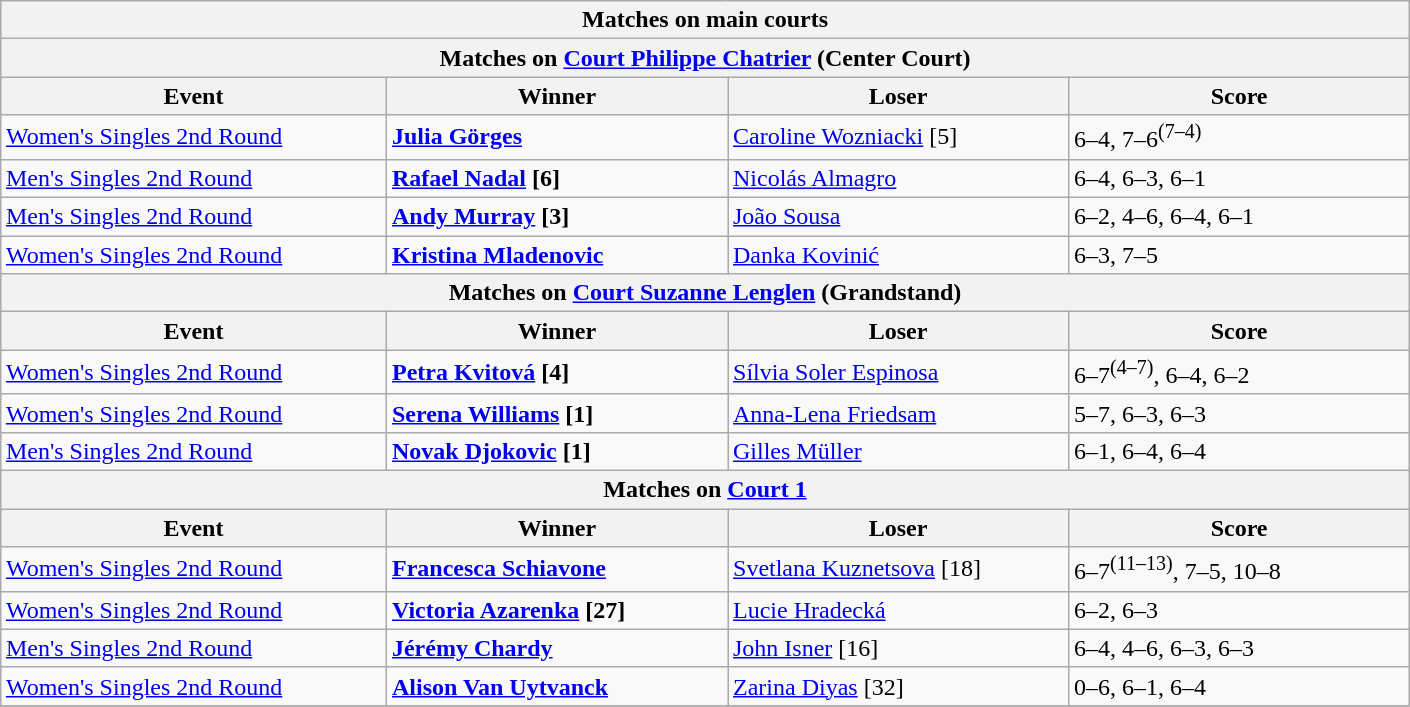<table class="wikitable collapsible uncollapsed" style=margin:auto>
<tr>
<th colspan=4 style=white-space:nowrap>Matches on main courts</th>
</tr>
<tr>
<th colspan=4><strong>Matches on <a href='#'>Court Philippe Chatrier</a> (Center Court)</strong></th>
</tr>
<tr>
<th width=250>Event</th>
<th width=220>Winner</th>
<th width=220>Loser</th>
<th width=220>Score</th>
</tr>
<tr>
<td><a href='#'>Women's Singles 2nd Round</a></td>
<td> <strong><a href='#'>Julia Görges</a></strong></td>
<td> <a href='#'>Caroline Wozniacki</a> [5]</td>
<td>6–4, 7–6<sup>(7–4)</sup></td>
</tr>
<tr>
<td><a href='#'>Men's Singles 2nd Round</a></td>
<td> <strong><a href='#'>Rafael Nadal</a> [6]</strong></td>
<td> <a href='#'>Nicolás Almagro</a></td>
<td>6–4, 6–3, 6–1</td>
</tr>
<tr>
<td><a href='#'>Men's Singles 2nd Round</a></td>
<td> <strong><a href='#'>Andy Murray</a> [3]</strong></td>
<td> <a href='#'>João Sousa</a></td>
<td>6–2, 4–6, 6–4, 6–1</td>
</tr>
<tr>
<td><a href='#'>Women's Singles 2nd Round</a></td>
<td> <strong><a href='#'>Kristina Mladenovic</a></strong></td>
<td> <a href='#'>Danka Kovinić</a></td>
<td>6–3, 7–5</td>
</tr>
<tr>
<th colspan=4><strong>Matches on <a href='#'>Court Suzanne Lenglen</a> (Grandstand)</strong></th>
</tr>
<tr>
<th width=250>Event</th>
<th width=220>Winner</th>
<th width=220>Loser</th>
<th width=220>Score</th>
</tr>
<tr>
<td><a href='#'>Women's Singles 2nd Round</a></td>
<td> <strong><a href='#'>Petra Kvitová</a> [4]</strong></td>
<td> <a href='#'>Sílvia Soler Espinosa</a></td>
<td>6–7<sup>(4–7)</sup>, 6–4, 6–2</td>
</tr>
<tr>
<td><a href='#'>Women's Singles 2nd Round</a></td>
<td> <strong><a href='#'>Serena Williams</a> [1]</strong></td>
<td> <a href='#'>Anna-Lena Friedsam</a></td>
<td>5–7, 6–3, 6–3</td>
</tr>
<tr>
<td><a href='#'>Men's Singles 2nd Round</a></td>
<td> <strong><a href='#'>Novak Djokovic</a> [1]</strong></td>
<td> <a href='#'>Gilles Müller</a></td>
<td>6–1, 6–4, 6–4</td>
</tr>
<tr>
<th colspan=4><strong>Matches on <a href='#'>Court 1</a></strong></th>
</tr>
<tr>
<th width=250>Event</th>
<th width=220>Winner</th>
<th width=220>Loser</th>
<th width=220>Score</th>
</tr>
<tr>
<td><a href='#'>Women's Singles 2nd Round</a></td>
<td> <strong><a href='#'>Francesca Schiavone</a></strong></td>
<td> <a href='#'>Svetlana Kuznetsova</a> [18]</td>
<td>6–7<sup>(11–13)</sup>, 7–5, 10–8</td>
</tr>
<tr>
<td><a href='#'>Women's Singles 2nd Round</a></td>
<td> <strong><a href='#'>Victoria Azarenka</a> [27]</strong></td>
<td> <a href='#'>Lucie Hradecká</a></td>
<td>6–2, 6–3</td>
</tr>
<tr>
<td><a href='#'>Men's Singles 2nd Round</a></td>
<td> <strong><a href='#'>Jérémy Chardy</a></strong></td>
<td> <a href='#'>John Isner</a> [16]</td>
<td>6–4, 4–6, 6–3, 6–3</td>
</tr>
<tr>
<td><a href='#'>Women's Singles 2nd Round</a></td>
<td> <strong><a href='#'>Alison Van Uytvanck</a></strong></td>
<td> <a href='#'>Zarina Diyas</a> [32]</td>
<td>0–6, 6–1, 6–4</td>
</tr>
<tr>
</tr>
</table>
